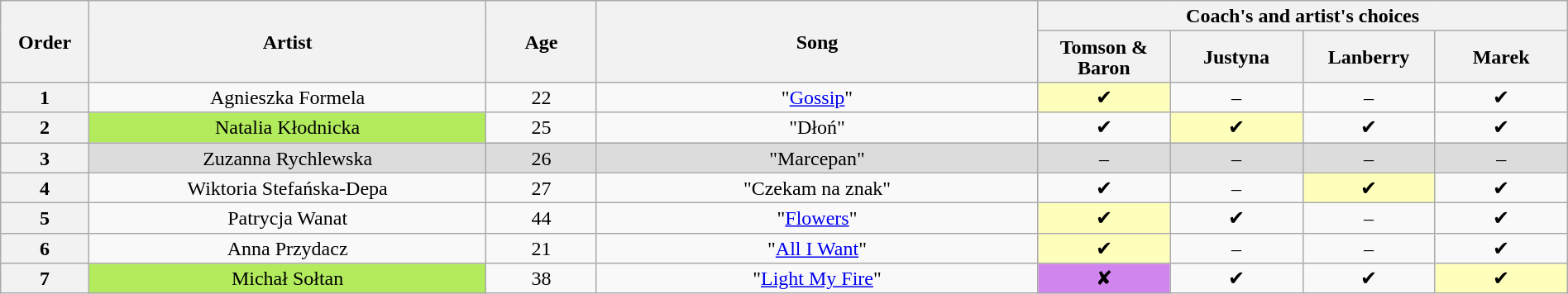<table class="wikitable" style="text-align:center; line-height:17px; width:100%">
<tr>
<th scope="col" rowspan="2" style="width:04%">Order</th>
<th scope="col" rowspan="2" style="width:18%">Artist</th>
<th scope="col" rowspan="2" style="width:05%">Age</th>
<th scope="col" rowspan="2" style="width:20%">Song</th>
<th scope="col" colspan="4" style="width:24%">Coach's and artist's choices</th>
</tr>
<tr>
<th style="width:06%">Tomson & Baron</th>
<th style="width:06%">Justyna</th>
<th style="width:06%">Lanberry</th>
<th style="width:06%">Marek</th>
</tr>
<tr>
<th>1</th>
<td>Agnieszka Formela</td>
<td>22</td>
<td>"<a href='#'>Gossip</a>"</td>
<td bgcolor="#ffffbc">✔</td>
<td>–</td>
<td>–</td>
<td>✔</td>
</tr>
<tr>
<th>2</th>
<td style="background:#B2EC5D">Natalia Kłodnicka</td>
<td>25</td>
<td>"Dłoń"</td>
<td>✔</td>
<td bgcolor="#ffffbc">✔</td>
<td>✔</td>
<td>✔</td>
</tr>
<tr style="background:#DCDCDC">
<th>3</th>
<td>Zuzanna Rychlewska</td>
<td>26</td>
<td>"Marcepan"</td>
<td>–</td>
<td>–</td>
<td>–</td>
<td>–</td>
</tr>
<tr>
<th>4</th>
<td>Wiktoria Stefańska-Depa</td>
<td>27</td>
<td>"Czekam na znak"</td>
<td>✔</td>
<td>–</td>
<td bgcolor="#ffffbc">✔</td>
<td>✔</td>
</tr>
<tr>
<th>5</th>
<td>Patrycja Wanat</td>
<td>44</td>
<td>"<a href='#'>Flowers</a>"</td>
<td bgcolor="#ffffbc">✔</td>
<td>✔</td>
<td>–</td>
<td>✔</td>
</tr>
<tr>
<th>6</th>
<td>Anna Przydacz</td>
<td>21</td>
<td>"<a href='#'>All I Want</a>"</td>
<td bgcolor="#ffffbc">✔</td>
<td>–</td>
<td>–</td>
<td>✔</td>
</tr>
<tr>
<th>7</th>
<td style="background:#B2EC5D">Michał Sołtan</td>
<td>38</td>
<td>"<a href='#'>Light My Fire</a>"</td>
<td bgcolor="#d084ee">✘</td>
<td>✔</td>
<td>✔</td>
<td bgcolor="#ffffbc">✔</td>
</tr>
</table>
